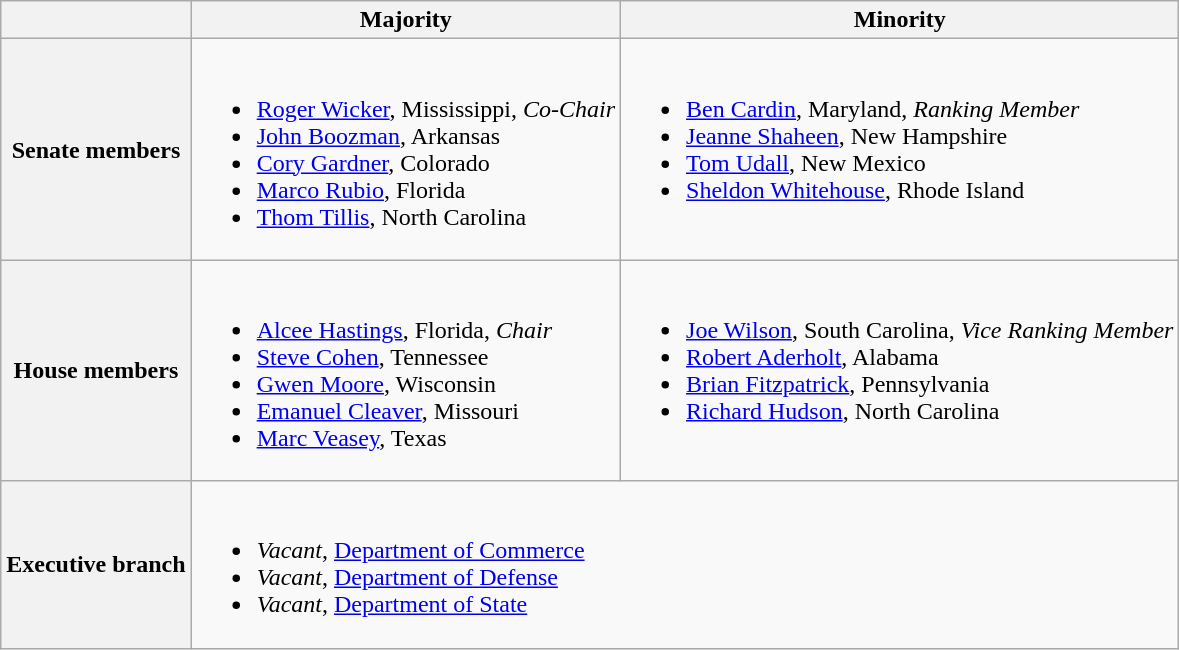<table class=wikitable>
<tr>
<th></th>
<th>Majority</th>
<th>Minority</th>
</tr>
<tr>
<th>Senate members</th>
<td valign="top" ><br><ul><li><a href='#'>Roger Wicker</a>, Mississippi, <em>Co-Chair</em></li><li><a href='#'>John Boozman</a>, Arkansas</li><li><a href='#'>Cory Gardner</a>, Colorado</li><li><a href='#'>Marco Rubio</a>, Florida</li><li><a href='#'>Thom Tillis</a>, North Carolina</li></ul></td>
<td valign="top" ><br><ul><li><a href='#'>Ben Cardin</a>, Maryland, <em>Ranking Member</em></li><li><a href='#'>Jeanne Shaheen</a>, New Hampshire</li><li><a href='#'>Tom Udall</a>, New Mexico</li><li><a href='#'>Sheldon Whitehouse</a>, Rhode Island</li></ul></td>
</tr>
<tr>
<th>House members</th>
<td valign="top" ><br><ul><li><a href='#'>Alcee Hastings</a>, Florida, <em>Chair</em></li><li><a href='#'>Steve Cohen</a>, Tennessee</li><li><a href='#'>Gwen Moore</a>, Wisconsin</li><li><a href='#'>Emanuel Cleaver</a>, Missouri</li><li><a href='#'>Marc Veasey</a>, Texas</li></ul></td>
<td valign="top" ><br><ul><li><a href='#'>Joe Wilson</a>, South Carolina, <em>Vice Ranking Member</em></li><li><a href='#'>Robert Aderholt</a>, Alabama</li><li><a href='#'>Brian Fitzpatrick</a>, Pennsylvania</li><li><a href='#'>Richard Hudson</a>, North Carolina</li></ul></td>
</tr>
<tr>
<th>Executive branch</th>
<td colspan=2><br><ul><li><em>Vacant</em>, <a href='#'>Department of Commerce</a></li><li><em>Vacant</em>, <a href='#'>Department of Defense</a></li><li><em>Vacant</em>, <a href='#'>Department of State</a></li></ul></td>
</tr>
</table>
